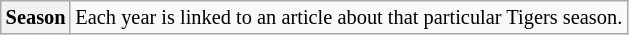<table class="wikitable plainrowheaders" style="font-size:85%">
<tr>
<th scope="row" style="text-align:center"><strong>Season</strong></th>
<td>Each year is linked to an article about that particular Tigers season.<br></td>
</tr>
</table>
